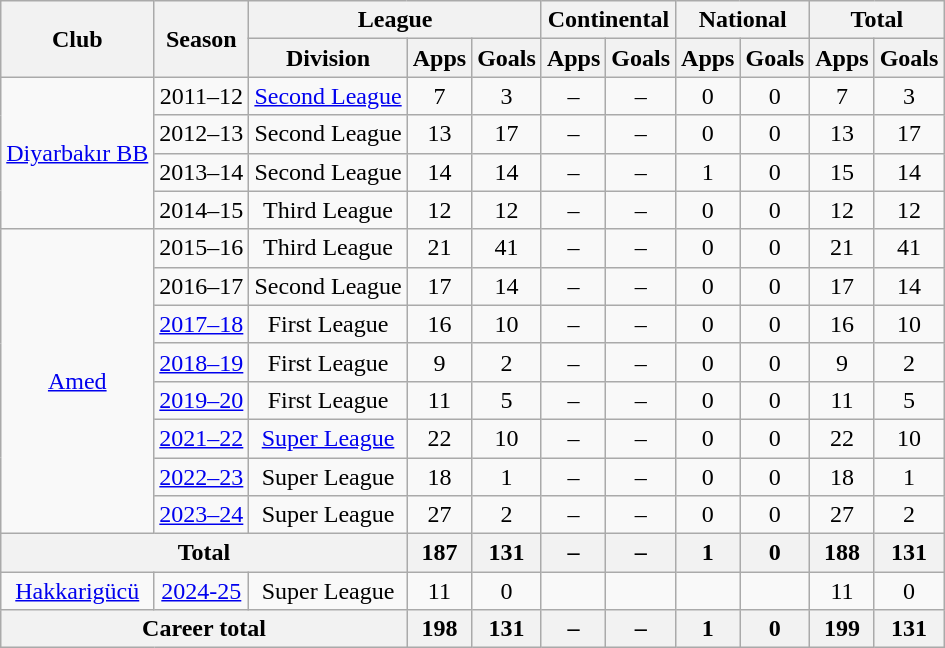<table class="wikitable" style="text-align: center;">
<tr>
<th rowspan="2">Club</th>
<th rowspan="2">Season</th>
<th colspan="3">League</th>
<th colspan="2">Continental</th>
<th colspan="2">National</th>
<th colspan="2">Total</th>
</tr>
<tr>
<th>Division</th>
<th>Apps</th>
<th>Goals</th>
<th>Apps</th>
<th>Goals</th>
<th>Apps</th>
<th>Goals</th>
<th>Apps</th>
<th>Goals</th>
</tr>
<tr>
<td rowspan=4><a href='#'>Diyarbakır BB</a></td>
<td>2011–12</td>
<td><a href='#'>Second League</a></td>
<td>7</td>
<td>3</td>
<td>–</td>
<td>–</td>
<td>0</td>
<td>0</td>
<td>7</td>
<td>3</td>
</tr>
<tr>
<td>2012–13</td>
<td>Second League</td>
<td>13</td>
<td>17</td>
<td>–</td>
<td>–</td>
<td>0</td>
<td>0</td>
<td>13</td>
<td>17</td>
</tr>
<tr>
<td>2013–14</td>
<td>Second League</td>
<td>14</td>
<td>14</td>
<td>–</td>
<td>–</td>
<td>1</td>
<td>0</td>
<td>15</td>
<td>14</td>
</tr>
<tr>
<td>2014–15</td>
<td>Third League</td>
<td>12</td>
<td>12</td>
<td>–</td>
<td>–</td>
<td>0</td>
<td>0</td>
<td>12</td>
<td>12</td>
</tr>
<tr>
<td rowspan=8><a href='#'>Amed</a></td>
<td>2015–16</td>
<td>Third League</td>
<td>21</td>
<td>41</td>
<td>–</td>
<td>–</td>
<td>0</td>
<td>0</td>
<td>21</td>
<td>41</td>
</tr>
<tr>
<td>2016–17</td>
<td>Second League</td>
<td>17</td>
<td>14</td>
<td>–</td>
<td>–</td>
<td>0</td>
<td>0</td>
<td>17</td>
<td>14</td>
</tr>
<tr>
<td><a href='#'>2017–18</a></td>
<td>First League</td>
<td>16</td>
<td>10</td>
<td>–</td>
<td>–</td>
<td>0</td>
<td>0</td>
<td>16</td>
<td>10</td>
</tr>
<tr>
<td><a href='#'>2018–19</a></td>
<td>First League</td>
<td>9</td>
<td>2</td>
<td>–</td>
<td>–</td>
<td>0</td>
<td>0</td>
<td>9</td>
<td>2</td>
</tr>
<tr>
<td><a href='#'>2019–20</a></td>
<td>First League</td>
<td>11</td>
<td>5</td>
<td>–</td>
<td>–</td>
<td>0</td>
<td>0</td>
<td>11</td>
<td>5</td>
</tr>
<tr>
<td><a href='#'>2021–22</a></td>
<td><a href='#'>Super League</a></td>
<td>22</td>
<td>10</td>
<td>–</td>
<td>–</td>
<td>0</td>
<td>0</td>
<td>22</td>
<td>10</td>
</tr>
<tr>
<td><a href='#'>2022–23</a></td>
<td>Super League</td>
<td>18</td>
<td>1</td>
<td>–</td>
<td>–</td>
<td>0</td>
<td>0</td>
<td>18</td>
<td>1</td>
</tr>
<tr>
<td><a href='#'>2023–24</a></td>
<td>Super League</td>
<td>27</td>
<td>2</td>
<td>–</td>
<td>–</td>
<td>0</td>
<td>0</td>
<td>27</td>
<td>2</td>
</tr>
<tr>
<th colspan="3">Total</th>
<th>187</th>
<th>131</th>
<th>–</th>
<th>–</th>
<th>1</th>
<th>0</th>
<th>188</th>
<th>131</th>
</tr>
<tr ]]>
<td><a href='#'>Hakkarigücü</a></td>
<td><a href='#'>2024-25</a></td>
<td>Super League</td>
<td>11</td>
<td>0</td>
<td></td>
<td></td>
<td></td>
<td></td>
<td>11</td>
<td>0</td>
</tr>
<tr>
<th colspan="3">Career total</th>
<th>198</th>
<th>131</th>
<th>–</th>
<th>–</th>
<th>1</th>
<th>0</th>
<th>199</th>
<th>131</th>
</tr>
</table>
